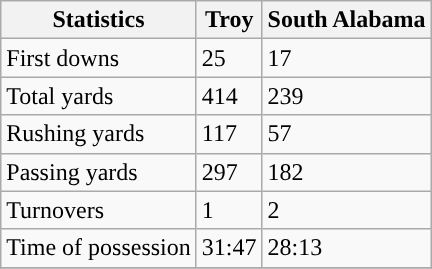<table class="wikitable">
<tr>
<th>Statistics</th>
<th>Troy</th>
<th>South Alabama</th>
</tr>
<tr>
<td>First downs</td>
<td>25</td>
<td>17</td>
</tr>
<tr>
<td>Total yards</td>
<td>414</td>
<td>239</td>
</tr>
<tr>
<td>Rushing yards</td>
<td>117</td>
<td>57</td>
</tr>
<tr>
<td>Passing yards</td>
<td>297</td>
<td>182</td>
</tr>
<tr>
<td>Turnovers</td>
<td>1</td>
<td>2</td>
</tr>
<tr>
<td>Time of possession</td>
<td>31:47</td>
<td>28:13</td>
</tr>
<tr>
</tr>
</table>
